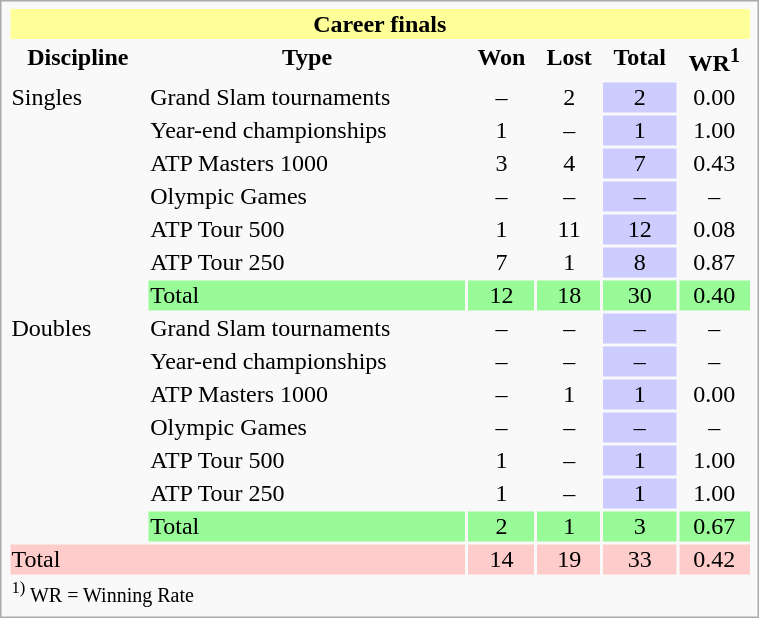<table class="infobox vcard vevent" style="width:40%;">
<tr bgcolor=FFFF99>
<th colspan="6" style="text-align:center;">Career finals</th>
</tr>
<tr>
<th>Discipline</th>
<th>Type</th>
<th style=text-align:center;">Won</th>
<th style=text-align:center;">Lost</th>
<th style=text-align:center;">Total</th>
<th style=text-align:center;">WR<sup>1</sup></th>
</tr>
<tr>
<td rowspan="7">Singles</td>
<td>Grand Slam tournaments</td>
<td style=text-align:center;">–</td>
<td style=text-align:center;">2</td>
<td style="background:#ccf;text-align:center;">2</td>
<td style=text-align:center;">0.00</td>
</tr>
<tr>
<td>Year-end championships</td>
<td style=text-align:center;">1</td>
<td style=text-align:center;">–</td>
<td style="background:#ccf;text-align:center;">1</td>
<td style=text-align:center;">1.00</td>
</tr>
<tr>
<td>ATP Masters 1000</td>
<td style=text-align:center;">3</td>
<td style=text-align:center;">4</td>
<td style="background:#ccf;text-align:center;">7</td>
<td style=text-align:center;">0.43</td>
</tr>
<tr>
<td>Olympic Games</td>
<td style=text-align:center;">–</td>
<td style=text-align:center;">–</td>
<td style="background:#ccf;text-align:center;">–</td>
<td style=text-align:center;">–</td>
</tr>
<tr>
<td>ATP Tour 500</td>
<td style=text-align:center;">1</td>
<td style=text-align:center;">11</td>
<td style="background:#ccf;text-align:center;">12</td>
<td style=text-align:center;">0.08</td>
</tr>
<tr>
<td>ATP Tour 250</td>
<td style=text-align:center;">7</td>
<td style=text-align:center;">1</td>
<td style="background:#ccf;text-align:center;">8</td>
<td style=text-align:center;">0.87</td>
</tr>
<tr style="background:#98fb98;">
<td>Total</td>
<td style=text-align:center;">12</td>
<td style=text-align:center;">18</td>
<td style=text-align:center;">30</td>
<td style=text-align:center;">0.40</td>
</tr>
<tr>
<td rowspan="7">Doubles</td>
<td>Grand Slam tournaments</td>
<td style=text-align:center;">–</td>
<td style=text-align:center;">–</td>
<td style="background:#ccf;text-align:center;">–</td>
<td style=text-align:center;">–</td>
</tr>
<tr>
<td>Year-end championships</td>
<td style=text-align:center;">–</td>
<td style=text-align:center;">–</td>
<td style="background:#ccf;text-align:center;">–</td>
<td style=text-align:center;">–</td>
</tr>
<tr>
<td>ATP Masters 1000</td>
<td style=text-align:center;">–</td>
<td style=text-align:center;">1</td>
<td style="background:#ccf;text-align:center;">1</td>
<td style=text-align:center;">0.00</td>
</tr>
<tr>
<td>Olympic Games</td>
<td style=text-align:center;">–</td>
<td style=text-align:center;">–</td>
<td style="background:#ccf;text-align:center;">–</td>
<td style=text-align:center;">–</td>
</tr>
<tr>
<td>ATP Tour 500</td>
<td style=text-align:center;">1</td>
<td style=text-align:center;">–</td>
<td style="background:#ccf;text-align:center;">1</td>
<td style=text-align:center;">1.00</td>
</tr>
<tr>
<td>ATP Tour 250</td>
<td style=text-align:center;">1</td>
<td style=text-align:center;">–</td>
<td style="background:#ccf;text-align:center;">1</td>
<td style=text-align:center;">1.00</td>
</tr>
<tr style="background:#98fb98;">
<td>Total</td>
<td style=text-align:center;">2</td>
<td style=text-align:center;">1</td>
<td style=text-align:center;">3</td>
<td style=text-align:center;">0.67</td>
</tr>
<tr style="background:#fcc;">
<td colspan="2">Total</td>
<td style=text-align:center;">14</td>
<td style=text-align:center;">19</td>
<td style=text-align:center;">33</td>
<td style=text-align:center;">0.42</td>
</tr>
<tr>
<td colspan="6"><small><sup>1)</sup> WR = Winning Rate</small></td>
</tr>
</table>
